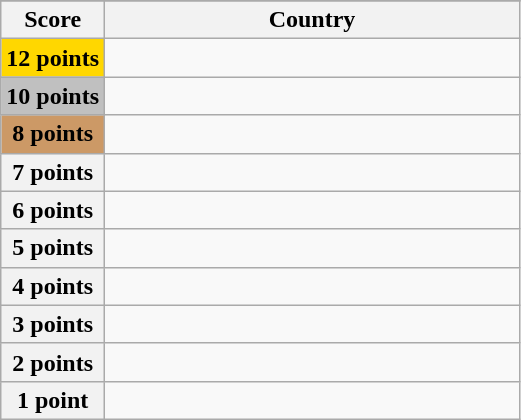<table class="wikitable">
<tr>
</tr>
<tr>
<th scope="col" width="20%">Score</th>
<th scope="col">Country</th>
</tr>
<tr>
<th scope="row" style="background:gold">12 points</th>
<td></td>
</tr>
<tr>
<th scope="row" style="background:silver">10 points</th>
<td></td>
</tr>
<tr>
<th scope="row" style="background:#CC9966">8 points</th>
<td></td>
</tr>
<tr>
<th scope="row">7 points</th>
<td></td>
</tr>
<tr>
<th scope="row">6 points</th>
<td></td>
</tr>
<tr>
<th scope="row">5 points</th>
<td></td>
</tr>
<tr>
<th scope="row">4 points</th>
<td></td>
</tr>
<tr>
<th scope="row">3 points</th>
<td></td>
</tr>
<tr>
<th scope="row">2 points</th>
<td></td>
</tr>
<tr>
<th scope="row">1 point</th>
<td></td>
</tr>
</table>
